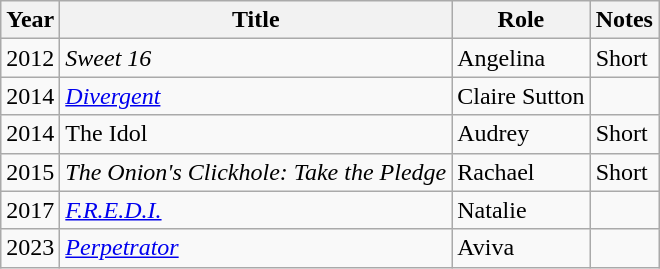<table class="wikitable">
<tr>
<th>Year</th>
<th>Title</th>
<th>Role</th>
<th>Notes</th>
</tr>
<tr>
<td>2012</td>
<td><em>Sweet 16</em></td>
<td>Angelina</td>
<td>Short</td>
</tr>
<tr>
<td>2014</td>
<td><em><a href='#'>Divergent</a></em></td>
<td>Claire Sutton</td>
<td></td>
</tr>
<tr>
<td>2014</td>
<td>The Idol</td>
<td>Audrey</td>
<td>Short</td>
</tr>
<tr>
<td>2015</td>
<td><em>The Onion's Clickhole: Take the Pledge</em></td>
<td>Rachael</td>
<td>Short</td>
</tr>
<tr>
<td>2017</td>
<td><em><a href='#'>F.R.E.D.I.</a></em></td>
<td>Natalie</td>
<td></td>
</tr>
<tr>
<td>2023</td>
<td><em><a href='#'>Perpetrator</a></em></td>
<td>Aviva</td>
<td></td>
</tr>
</table>
